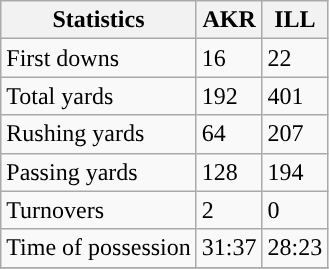<table class="wikitable">
<tr>
<th>Statistics</th>
<th>AKR</th>
<th>ILL</th>
</tr>
<tr>
<td>First downs</td>
<td>16</td>
<td>22</td>
</tr>
<tr>
<td>Total yards</td>
<td>192</td>
<td>401</td>
</tr>
<tr>
<td>Rushing yards</td>
<td>64</td>
<td>207</td>
</tr>
<tr>
<td>Passing yards</td>
<td>128</td>
<td>194</td>
</tr>
<tr>
<td>Turnovers</td>
<td>2</td>
<td>0</td>
</tr>
<tr>
<td>Time of possession</td>
<td>31:37</td>
<td>28:23</td>
</tr>
<tr>
</tr>
</table>
